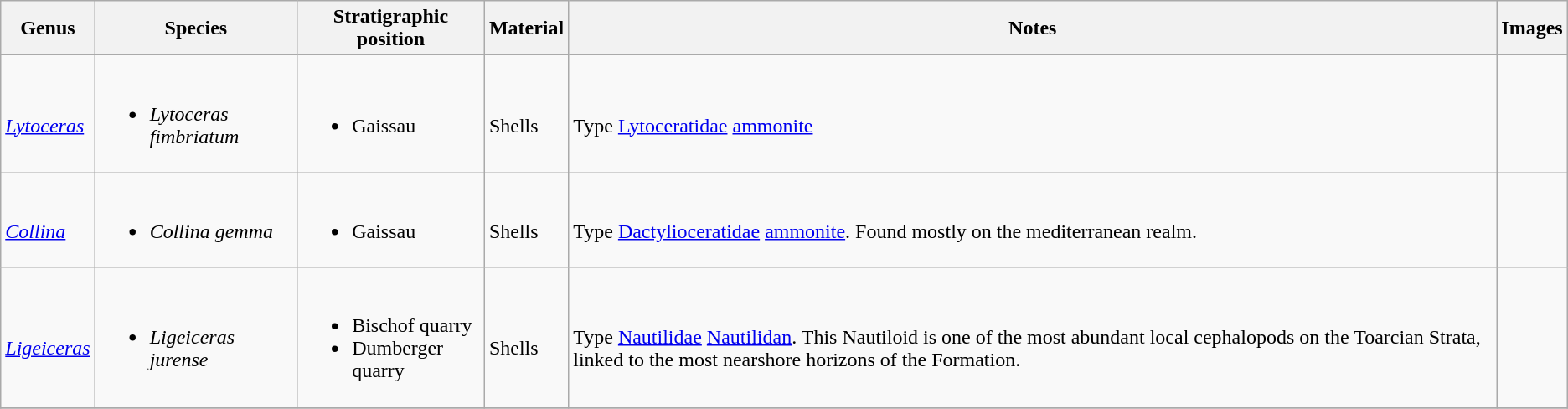<table class = "wikitable">
<tr>
<th>Genus</th>
<th>Species</th>
<th>Stratigraphic position</th>
<th>Material</th>
<th>Notes</th>
<th>Images</th>
</tr>
<tr>
<td><br><em><a href='#'>Lytoceras</a></em></td>
<td><br><ul><li><em>Lytoceras fimbriatum</em></li></ul></td>
<td><br><ul><li>Gaissau</li></ul></td>
<td><br>Shells</td>
<td><br>Type  <a href='#'>Lytoceratidae</a> <a href='#'>ammonite</a></td>
<td><br></td>
</tr>
<tr>
<td><br><em><a href='#'>Collina</a></em></td>
<td><br><ul><li><em>Collina gemma</em></li></ul></td>
<td><br><ul><li>Gaissau</li></ul></td>
<td><br>Shells</td>
<td><br>Type  <a href='#'>Dactylioceratidae</a> <a href='#'>ammonite</a>. Found mostly on the mediterranean realm.</td>
<td></td>
</tr>
<tr>
<td><br><em><a href='#'>Ligeiceras</a></em></td>
<td><br><ul><li><em>Ligeiceras jurense</em></li></ul></td>
<td><br><ul><li>Bischof quarry</li><li>Dumberger quarry</li></ul></td>
<td><br>Shells</td>
<td><br>Type  <a href='#'>Nautilidae</a> <a href='#'>Nautilidan</a>. This Nautiloid is one of the most abundant local cephalopods on the Toarcian Strata, linked to the most nearshore horizons of the Formation.</td>
<td></td>
</tr>
<tr>
</tr>
</table>
